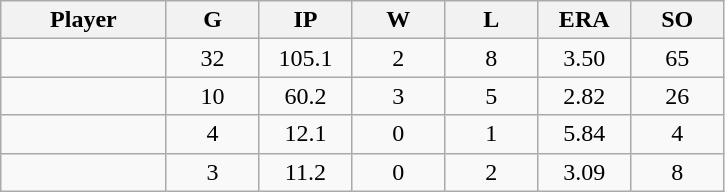<table class="wikitable sortable">
<tr>
<th bgcolor="#DDDDFF" width="16%">Player</th>
<th bgcolor="#DDDDFF" width="9%">G</th>
<th bgcolor="#DDDDFF" width="9%">IP</th>
<th bgcolor="#DDDDFF" width="9%">W</th>
<th bgcolor="#DDDDFF" width="9%">L</th>
<th bgcolor="#DDDDFF" width="9%">ERA</th>
<th bgcolor="#DDDDFF" width="9%">SO</th>
</tr>
<tr align="center">
<td></td>
<td>32</td>
<td>105.1</td>
<td>2</td>
<td>8</td>
<td>3.50</td>
<td>65</td>
</tr>
<tr align="center">
<td></td>
<td>10</td>
<td>60.2</td>
<td>3</td>
<td>5</td>
<td>2.82</td>
<td>26</td>
</tr>
<tr align="center">
<td></td>
<td>4</td>
<td>12.1</td>
<td>0</td>
<td>1</td>
<td>5.84</td>
<td>4</td>
</tr>
<tr align="center">
<td></td>
<td>3</td>
<td>11.2</td>
<td>0</td>
<td>2</td>
<td>3.09</td>
<td>8</td>
</tr>
</table>
